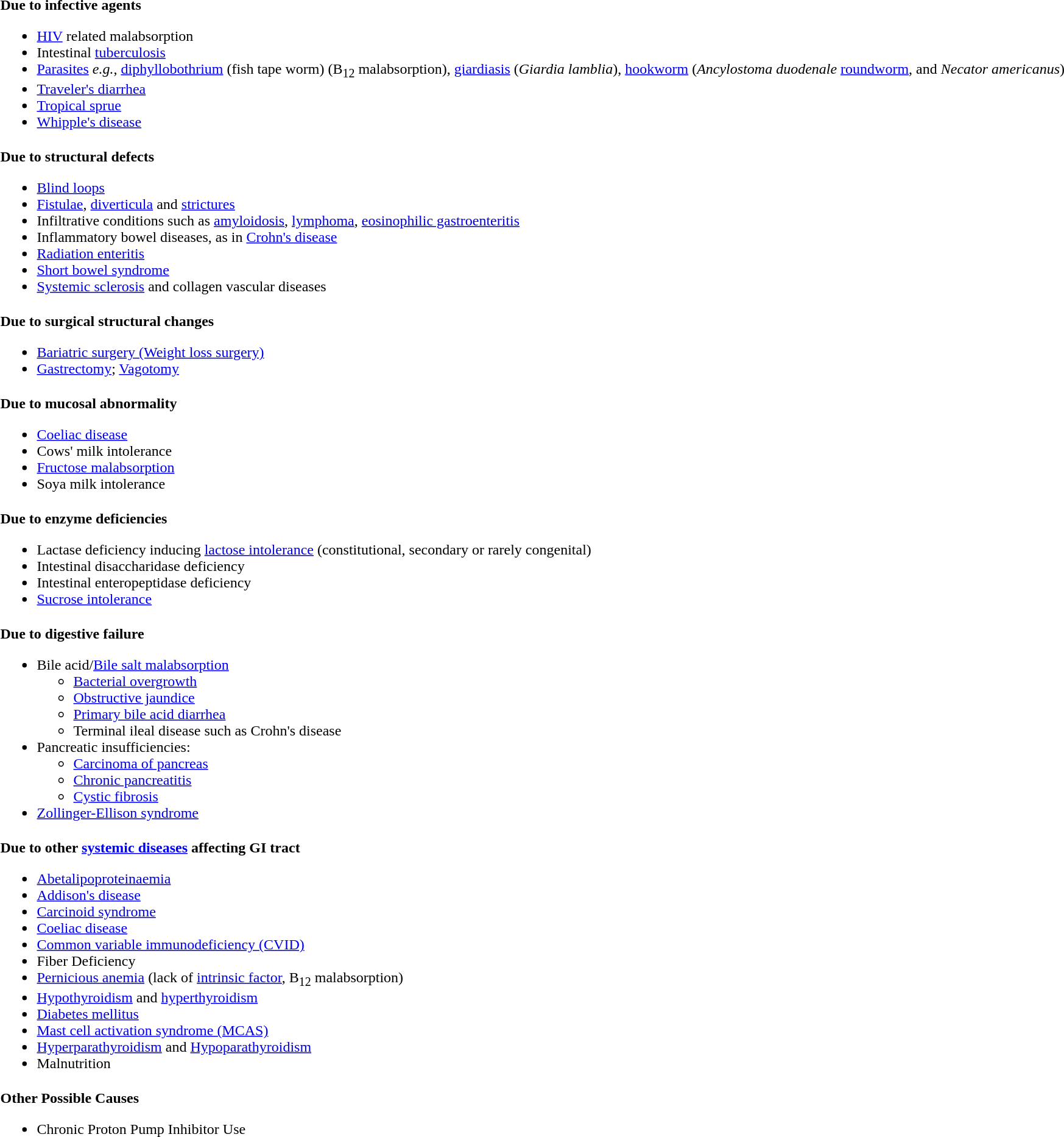<table>
<tr>
<td><strong>Due to infective agents</strong><br><ul><li><a href='#'>HIV</a> related malabsorption</li><li>Intestinal <a href='#'>tuberculosis</a></li><li><a href='#'>Parasites</a> <em>e.g.</em>, <a href='#'>diphyllobothrium</a> (fish tape worm)  (B<sub>12</sub> malabsorption), <a href='#'>giardiasis</a> (<em>Giardia lamblia</em>), <a href='#'>hookworm</a> (<em>Ancylostoma duodenale</em> <a href='#'>roundworm</a>, and <em>Necator americanus</em>)</li><li><a href='#'>Traveler's diarrhea</a></li><li><a href='#'>Tropical sprue</a></li><li><a href='#'>Whipple's disease</a></li></ul></td>
</tr>
<tr>
<td><strong>Due to structural defects</strong><br><ul><li><a href='#'>Blind loops</a></li><li><a href='#'>Fistulae</a>, <a href='#'>diverticula</a> and <a href='#'>strictures</a></li><li>Infiltrative conditions such as <a href='#'>amyloidosis</a>, <a href='#'>lymphoma</a>, <a href='#'>eosinophilic gastroenteritis</a></li><li>Inflammatory bowel diseases, as in <a href='#'>Crohn's disease</a></li><li><a href='#'>Radiation enteritis</a></li><li><a href='#'>Short bowel syndrome</a></li><li><a href='#'>Systemic sclerosis</a> and collagen vascular diseases</li></ul></td>
</tr>
<tr>
<td><strong>Due to surgical structural changes</strong><br><ul><li><a href='#'>Bariatric surgery (Weight loss surgery)</a></li><li><a href='#'>Gastrectomy</a>; <a href='#'>Vagotomy</a></li></ul></td>
</tr>
<tr>
<td><strong>Due to mucosal abnormality</strong><br><ul><li><a href='#'>Coeliac disease</a></li><li>Cows' milk intolerance</li><li><a href='#'>Fructose malabsorption</a></li><li>Soya milk intolerance</li></ul></td>
</tr>
<tr>
<td><strong>Due to enzyme deficiencies</strong><br><ul><li>Lactase deficiency inducing <a href='#'>lactose intolerance</a> (constitutional, secondary or rarely congenital)</li><li>Intestinal disaccharidase deficiency</li><li>Intestinal enteropeptidase deficiency</li><li><a href='#'>Sucrose intolerance</a></li></ul></td>
</tr>
<tr>
<td><strong>Due to digestive failure</strong><br><ul><li>Bile acid/<a href='#'>Bile salt malabsorption</a><ul><li><a href='#'>Bacterial overgrowth</a></li><li><a href='#'>Obstructive jaundice</a></li><li><a href='#'>Primary bile acid diarrhea</a></li><li>Terminal ileal disease such as Crohn's disease</li></ul></li><li>Pancreatic insufficiencies:<ul><li><a href='#'>Carcinoma of pancreas</a></li><li><a href='#'>Chronic pancreatitis</a></li><li><a href='#'>Cystic fibrosis</a></li></ul></li><li><a href='#'>Zollinger-Ellison syndrome</a></li></ul></td>
</tr>
<tr>
<td><strong>Due to other <a href='#'>systemic diseases</a> affecting GI tract</strong><br><ul><li><a href='#'>Abetalipoproteinaemia</a></li><li><a href='#'>Addison's disease</a></li><li><a href='#'>Carcinoid syndrome</a></li><li><a href='#'>Coeliac disease</a></li><li><a href='#'>Common variable immunodeficiency (CVID)</a></li><li>Fiber Deficiency</li><li><a href='#'>Pernicious anemia</a> (lack of <a href='#'>intrinsic factor</a>, B<sub>12</sub> malabsorption)</li><li><a href='#'>Hypothyroidism</a> and <a href='#'>hyperthyroidism</a></li><li><a href='#'>Diabetes mellitus</a></li><li><a href='#'>Mast cell activation syndrome (MCAS)</a></li><li><a href='#'>Hyperparathyroidism</a> and <a href='#'>Hypoparathyroidism</a></li><li>Malnutrition</li></ul></td>
</tr>
<tr>
<td><strong>Other Possible Causes</strong><br><ul><li>Chronic Proton Pump Inhibitor Use</li></ul></td>
</tr>
</table>
